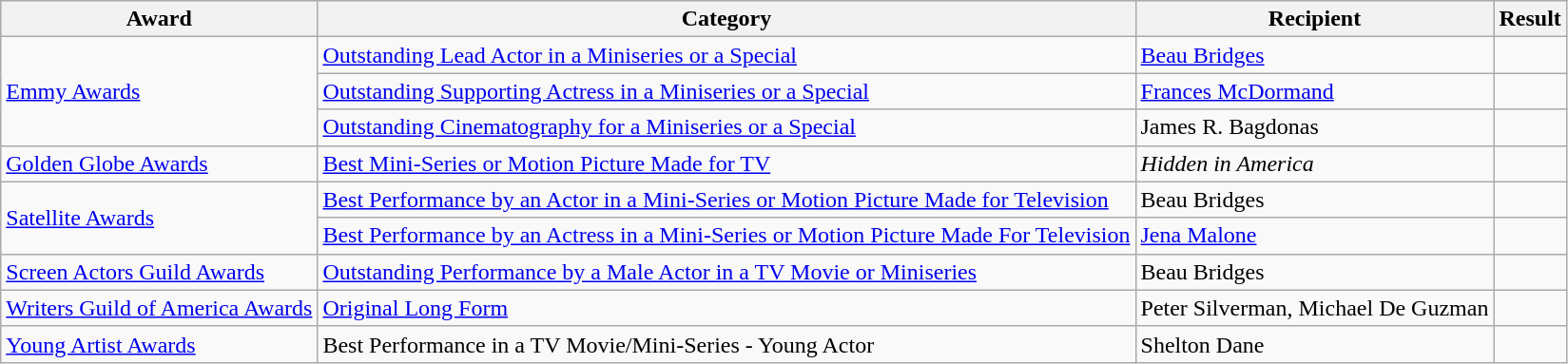<table class=wikitable>
<tr>
<th>Award</th>
<th>Category</th>
<th>Recipient</th>
<th>Result</th>
</tr>
<tr>
<td rowspan=3><a href='#'>Emmy Awards</a></td>
<td><a href='#'>Outstanding Lead Actor in a Miniseries or a Special</a></td>
<td><a href='#'>Beau Bridges</a></td>
<td></td>
</tr>
<tr>
<td><a href='#'>Outstanding Supporting Actress in a Miniseries or a Special</a></td>
<td><a href='#'>Frances McDormand</a></td>
<td></td>
</tr>
<tr>
<td><a href='#'>Outstanding Cinematography for a Miniseries or a Special</a></td>
<td>James R. Bagdonas</td>
<td></td>
</tr>
<tr>
<td><a href='#'>Golden Globe Awards</a></td>
<td><a href='#'>Best Mini-Series or Motion Picture Made for TV</a></td>
<td><em>Hidden in America</em></td>
<td></td>
</tr>
<tr>
<td rowspan=2><a href='#'>Satellite Awards</a></td>
<td><a href='#'>Best Performance by an Actor in a Mini-Series or Motion Picture Made for Television</a></td>
<td>Beau Bridges</td>
<td></td>
</tr>
<tr>
<td><a href='#'>Best Performance by an Actress in a Mini-Series or Motion Picture Made For Television</a></td>
<td><a href='#'>Jena Malone</a></td>
<td></td>
</tr>
<tr>
<td><a href='#'>Screen Actors Guild Awards</a></td>
<td><a href='#'>Outstanding Performance by a Male Actor in a TV Movie or Miniseries</a></td>
<td>Beau Bridges</td>
<td></td>
</tr>
<tr>
<td><a href='#'>Writers Guild of America Awards</a></td>
<td><a href='#'>Original Long Form</a></td>
<td>Peter Silverman, Michael De Guzman</td>
<td></td>
</tr>
<tr>
<td><a href='#'>Young Artist Awards</a></td>
<td>Best Performance in a TV Movie/Mini-Series - Young Actor</td>
<td>Shelton Dane</td>
<td></td>
</tr>
</table>
